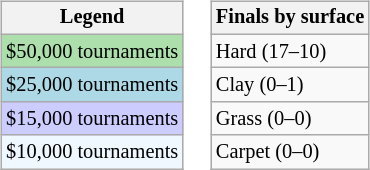<table>
<tr valign=top>
<td><br><table class=wikitable style="font-size:85%">
<tr>
<th>Legend</th>
</tr>
<tr style="background:#addfad;">
<td>$50,000 tournaments</td>
</tr>
<tr style="background:lightblue;">
<td>$25,000 tournaments</td>
</tr>
<tr style="background:#ccccff;">
<td>$15,000 tournaments</td>
</tr>
<tr style="background:#f0f8ff;">
<td>$10,000 tournaments</td>
</tr>
</table>
</td>
<td><br><table class=wikitable style="font-size:85%">
<tr>
<th>Finals by surface</th>
</tr>
<tr>
<td>Hard (17–10)</td>
</tr>
<tr>
<td>Clay (0–1)</td>
</tr>
<tr>
<td>Grass (0–0)</td>
</tr>
<tr>
<td>Carpet (0–0)</td>
</tr>
</table>
</td>
</tr>
</table>
